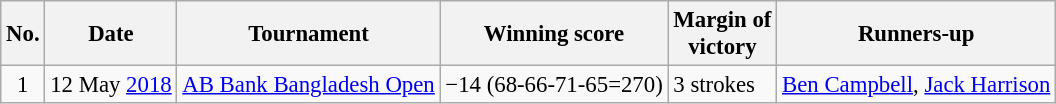<table class="wikitable" style="font-size:95%;">
<tr>
<th>No.</th>
<th>Date</th>
<th>Tournament</th>
<th>Winning score</th>
<th>Margin of<br>victory</th>
<th>Runners-up</th>
</tr>
<tr>
<td align=center>1</td>
<td>12 May <a href='#'>2018</a></td>
<td><a href='#'>AB Bank Bangladesh Open</a></td>
<td>−14 (68-66-71-65=270)</td>
<td>3 strokes</td>
<td> <a href='#'>Ben Campbell</a>,  <a href='#'>Jack Harrison</a></td>
</tr>
</table>
